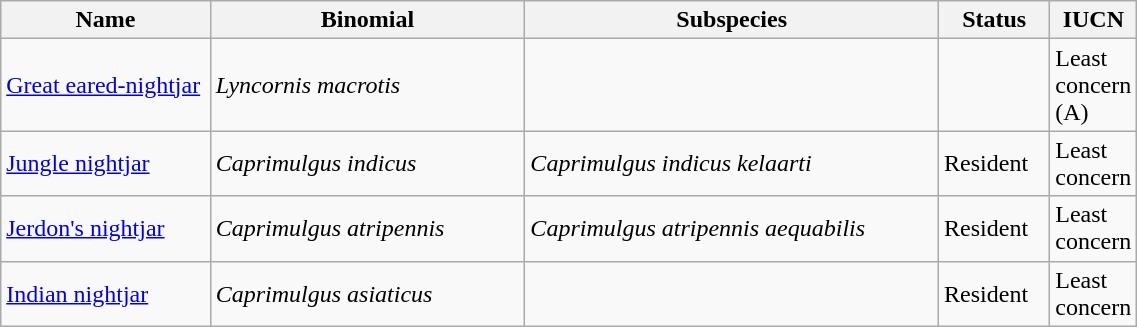<table width=60% class="wikitable">
<tr>
<th width=20%>Name</th>
<th width=30%>Binomial</th>
<th width=40%>Subspecies</th>
<th width=30%>Status</th>
<th width=30%>IUCN</th>
</tr>
<tr>
<td><a href='#'>Great eared-nightjar</a><br></td>
<td><em>Lyncornis macrotis</em></td>
<td></td>
<td></td>
<td>Least concern<br>(A)</td>
</tr>
<tr>
<td><a href='#'>Jungle nightjar</a><br></td>
<td><em>Caprimulgus indicus</em></td>
<td><em>Caprimulgus indicus kelaarti</em></td>
<td>Resident</td>
<td>Least concern</td>
</tr>
<tr>
<td><a href='#'>Jerdon's nightjar</a><br></td>
<td><em>Caprimulgus atripennis</em></td>
<td><em>Caprimulgus atripennis aequabilis</em></td>
<td>Resident</td>
<td>Least concern</td>
</tr>
<tr>
<td><a href='#'>Indian nightjar</a><br></td>
<td><em>Caprimulgus asiaticus</em></td>
<td></td>
<td>Resident</td>
<td>Least concern</td>
</tr>
</table>
